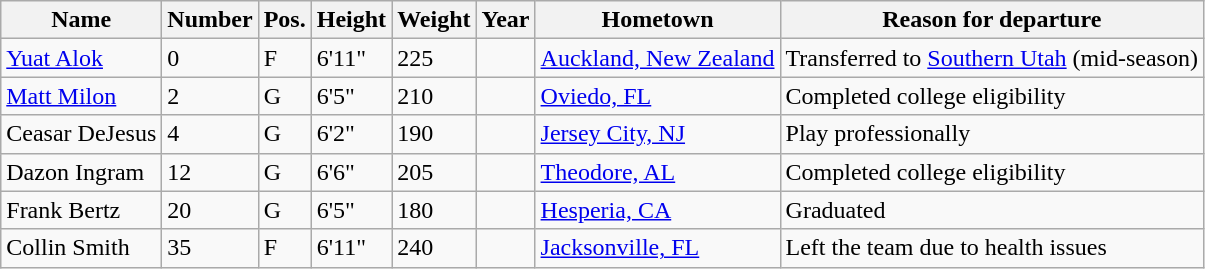<table class="wikitable sortable" border="1">
<tr>
<th>Name</th>
<th>Number</th>
<th>Pos.</th>
<th>Height</th>
<th>Weight</th>
<th>Year</th>
<th>Hometown</th>
<th class="unsortable">Reason for departure</th>
</tr>
<tr>
<td><a href='#'>Yuat Alok</a></td>
<td>0</td>
<td>F</td>
<td>6'11"</td>
<td>225</td>
<td></td>
<td><a href='#'>Auckland, New Zealand</a></td>
<td>Transferred to <a href='#'>Southern Utah</a> (mid-season)</td>
</tr>
<tr>
<td><a href='#'>Matt Milon</a></td>
<td>2</td>
<td>G</td>
<td>6'5"</td>
<td>210</td>
<td></td>
<td><a href='#'>Oviedo, FL</a></td>
<td>Completed college eligibility</td>
</tr>
<tr>
<td>Ceasar DeJesus</td>
<td>4</td>
<td>G</td>
<td>6'2"</td>
<td>190</td>
<td></td>
<td><a href='#'>Jersey City, NJ</a></td>
<td>Play professionally</td>
</tr>
<tr>
<td>Dazon Ingram</td>
<td>12</td>
<td>G</td>
<td>6'6"</td>
<td>205</td>
<td></td>
<td><a href='#'>Theodore, AL</a></td>
<td>Completed college eligibility</td>
</tr>
<tr>
<td>Frank Bertz</td>
<td>20</td>
<td>G</td>
<td>6'5"</td>
<td>180</td>
<td></td>
<td><a href='#'>Hesperia, CA</a></td>
<td>Graduated</td>
</tr>
<tr>
<td>Collin Smith</td>
<td>35</td>
<td>F</td>
<td>6'11"</td>
<td>240</td>
<td></td>
<td><a href='#'>Jacksonville, FL</a></td>
<td>Left the team due to health issues</td>
</tr>
</table>
